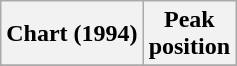<table class="wikitable">
<tr>
<th>Chart (1994)</th>
<th>Peak<br>position</th>
</tr>
<tr>
</tr>
</table>
